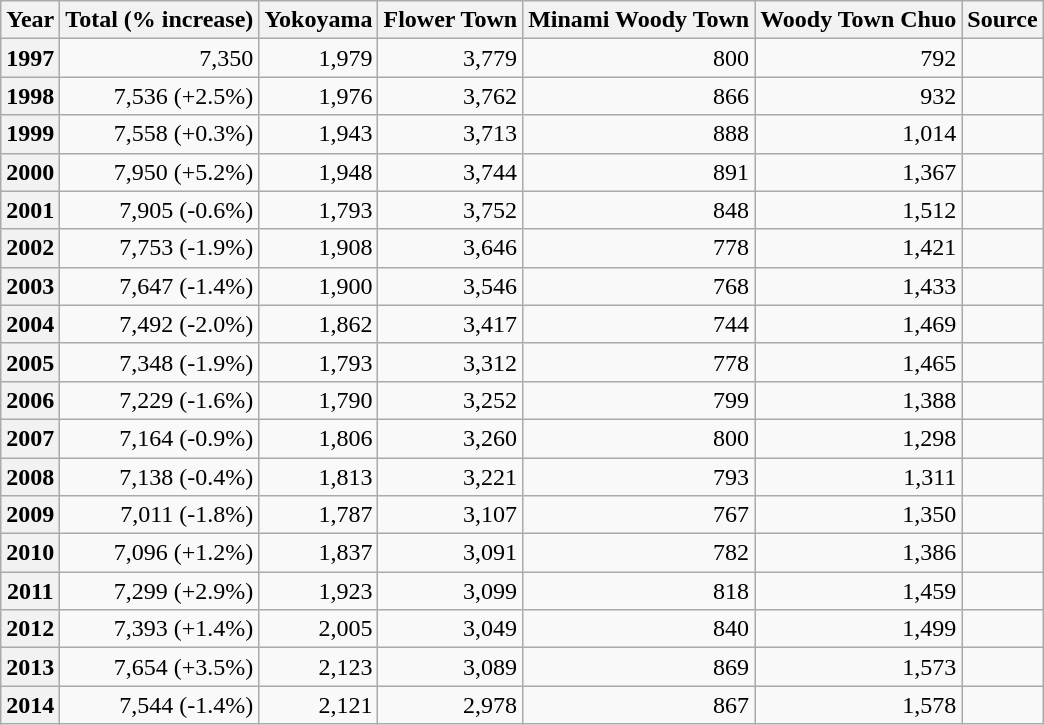<table class="wikitable" style="text-align:right;">
<tr>
<th>Year</th>
<th>Total (% increase)</th>
<th>Yokoyama</th>
<th>Flower Town</th>
<th>Minami Woody Town</th>
<th>Woody Town Chuo</th>
<th>Source</th>
</tr>
<tr>
<th>1997</th>
<td style="text-align:right;">7,350</td>
<td>1,979</td>
<td>3,779</td>
<td>800</td>
<td>792</td>
<td></td>
</tr>
<tr>
<th>1998</th>
<td style="text-align:right;">7,536 (+2.5%)</td>
<td>1,976</td>
<td>3,762</td>
<td>866</td>
<td>932</td>
<td></td>
</tr>
<tr>
<th>1999</th>
<td style="text-align:right;">7,558 (+0.3%)</td>
<td>1,943</td>
<td>3,713</td>
<td>888</td>
<td>1,014</td>
<td></td>
</tr>
<tr>
<th>2000</th>
<td style="text-align:right;">7,950 (+5.2%)</td>
<td>1,948</td>
<td>3,744</td>
<td>891</td>
<td>1,367</td>
<td></td>
</tr>
<tr>
<th>2001</th>
<td style="text-align:right;">7,905 (-0.6%)</td>
<td>1,793</td>
<td>3,752</td>
<td>848</td>
<td>1,512</td>
<td></td>
</tr>
<tr>
<th>2002</th>
<td style="text-align:right;">7,753 (-1.9%)</td>
<td>1,908</td>
<td>3,646</td>
<td>778</td>
<td>1,421</td>
<td></td>
</tr>
<tr>
<th>2003</th>
<td style="text-align:right;">7,647 (-1.4%)</td>
<td>1,900</td>
<td>3,546</td>
<td>768</td>
<td>1,433</td>
<td></td>
</tr>
<tr>
<th>2004</th>
<td style="text-align:right;">7,492 (-2.0%)</td>
<td>1,862</td>
<td>3,417</td>
<td>744</td>
<td>1,469</td>
<td></td>
</tr>
<tr>
<th>2005</th>
<td style="text-align:right;">7,348 (-1.9%)</td>
<td>1,793</td>
<td>3,312</td>
<td>778</td>
<td>1,465</td>
<td></td>
</tr>
<tr>
<th>2006</th>
<td style="text-align:right;">7,229 (-1.6%)</td>
<td>1,790</td>
<td>3,252</td>
<td>799</td>
<td>1,388</td>
<td></td>
</tr>
<tr>
<th>2007</th>
<td style="text-align:right;">7,164 (-0.9%)</td>
<td>1,806</td>
<td>3,260</td>
<td>800</td>
<td>1,298</td>
<td></td>
</tr>
<tr>
<th>2008</th>
<td style="text-align:right;">7,138 (-0.4%)</td>
<td>1,813</td>
<td>3,221</td>
<td>793</td>
<td>1,311</td>
<td></td>
</tr>
<tr>
<th>2009</th>
<td style="text-align:right;">7,011 (-1.8%)</td>
<td>1,787</td>
<td>3,107</td>
<td>767</td>
<td>1,350</td>
<td></td>
</tr>
<tr>
<th>2010</th>
<td style="text-align:right;">7,096 (+1.2%)</td>
<td>1,837</td>
<td>3,091</td>
<td>782</td>
<td>1,386</td>
<td></td>
</tr>
<tr>
<th>2011</th>
<td style="text-align:right;">7,299 (+2.9%)</td>
<td>1,923</td>
<td>3,099</td>
<td>818</td>
<td>1,459</td>
<td></td>
</tr>
<tr>
<th>2012</th>
<td style="text-align:right;">7,393 (+1.4%)</td>
<td>2,005</td>
<td>3,049</td>
<td>840</td>
<td>1,499</td>
<td></td>
</tr>
<tr>
<th>2013</th>
<td style="text-align:right;">7,654 (+3.5%)</td>
<td>2,123</td>
<td>3,089</td>
<td>869</td>
<td>1,573</td>
<td></td>
</tr>
<tr>
<th>2014</th>
<td style="text-align:right;">7,544 (-1.4%)</td>
<td>2,121</td>
<td>2,978</td>
<td>867</td>
<td>1,578</td>
<td></td>
</tr>
</table>
